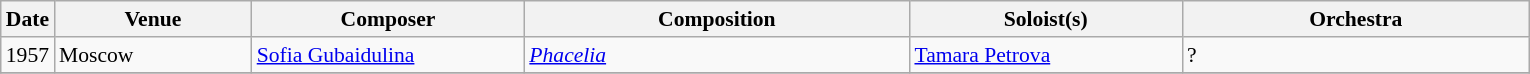<table class="wikitable" style="font-size:90%;">
<tr>
<th>Date</th>
<th width=125px>Venue</th>
<th width=175px>Composer</th>
<th width=250px>Composition</th>
<th width=175px>Soloist(s)</th>
<th width=225px>Orchestra</th>
</tr>
<tr>
<td>1957 </td>
<td>Moscow</td>
<td><a href='#'>Sofia Gubaidulina</a></td>
<td><em><a href='#'>Phacelia</a></em></td>
<td><a href='#'>Tamara Petrova</a></td>
<td>?</td>
</tr>
<tr>
</tr>
</table>
